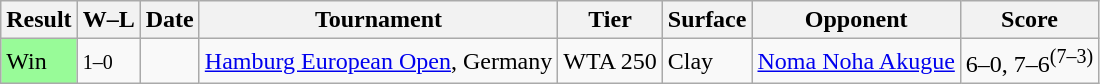<table class="wikitable">
<tr>
<th>Result</th>
<th class="unsortable">W–L</th>
<th>Date</th>
<th>Tournament</th>
<th>Tier</th>
<th>Surface</th>
<th>Opponent</th>
<th class="unsortable">Score</th>
</tr>
<tr>
<td style="background:#98fb98;">Win</td>
<td><small>1–0</small></td>
<td><a href='#'></a></td>
<td><a href='#'>Hamburg European Open</a>, Germany</td>
<td>WTA 250</td>
<td>Clay</td>
<td> <a href='#'>Noma Noha Akugue</a></td>
<td>6–0, 7–6<sup>(7–3)</sup></td>
</tr>
</table>
